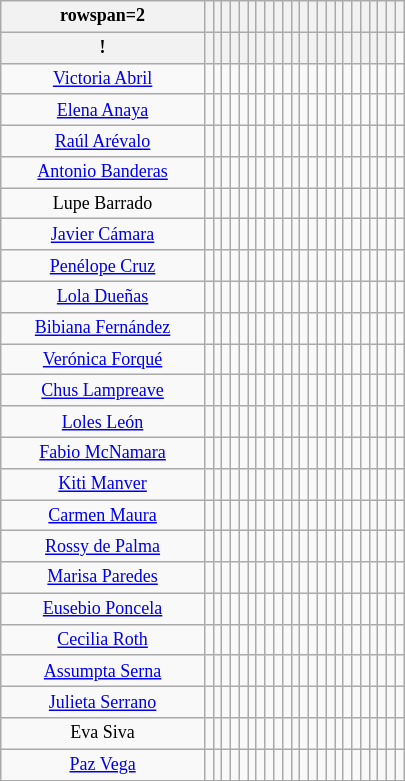<table class="wikitable" style="text-align:center;font-size:75%;vertical-align:bottom;">
<tr>
<th>rowspan=2 </th>
<th></th>
<th></th>
<th></th>
<th></th>
<th></th>
<th></th>
<th></th>
<th></th>
<th></th>
<th></th>
<th></th>
<th></th>
<th></th>
<th></th>
<th></th>
<th></th>
<th></th>
<th></th>
<th></th>
<th></th>
<th></th>
<th></th>
<th></th>
</tr>
<tr>
<th>! </th>
<th></th>
<th></th>
<th></th>
<th></th>
<th></th>
<th></th>
<th></th>
<th></th>
<th></th>
<th></th>
<th></th>
<th></th>
<th></th>
<th></th>
<th></th>
<th></th>
<th></th>
<th></th>
<th></th>
<th></th>
<th></th>
<th></th>
</tr>
<tr>
<td width="130"><a href='#'>Victoria Abril</a></td>
<td></td>
<td></td>
<td></td>
<td></td>
<td></td>
<td></td>
<td></td>
<td></td>
<td></td>
<td></td>
<td></td>
<td></td>
<td></td>
<td></td>
<td></td>
<td></td>
<td></td>
<td></td>
<td></td>
<td></td>
<td></td>
<td></td>
<td></td>
</tr>
<tr>
<td width=65><a href='#'>Elena Anaya</a></td>
<td></td>
<td></td>
<td></td>
<td></td>
<td></td>
<td></td>
<td></td>
<td></td>
<td></td>
<td></td>
<td></td>
<td></td>
<td></td>
<td></td>
<td></td>
<td></td>
<td></td>
<td></td>
<td></td>
<td></td>
<td></td>
<td></td>
<td></td>
</tr>
<tr>
<td width=65><a href='#'>Raúl Arévalo</a></td>
<td></td>
<td></td>
<td></td>
<td></td>
<td></td>
<td></td>
<td></td>
<td></td>
<td></td>
<td></td>
<td></td>
<td></td>
<td></td>
<td></td>
<td></td>
<td></td>
<td></td>
<td></td>
<td></td>
<td></td>
<td></td>
<td></td>
<td></td>
</tr>
<tr>
<td width=65><a href='#'>Antonio Banderas</a></td>
<td></td>
<td></td>
<td></td>
<td></td>
<td></td>
<td></td>
<td></td>
<td></td>
<td></td>
<td></td>
<td></td>
<td></td>
<td></td>
<td></td>
<td></td>
<td></td>
<td></td>
<td></td>
<td></td>
<td></td>
<td></td>
<td></td>
<td></td>
</tr>
<tr>
<td width=65>Lupe Barrado</td>
<td></td>
<td></td>
<td></td>
<td></td>
<td></td>
<td></td>
<td></td>
<td></td>
<td></td>
<td></td>
<td></td>
<td></td>
<td></td>
<td></td>
<td></td>
<td></td>
<td></td>
<td></td>
<td></td>
<td></td>
<td></td>
<td></td>
<td></td>
</tr>
<tr>
<td width=65><a href='#'>Javier Cámara</a></td>
<td></td>
<td></td>
<td></td>
<td></td>
<td></td>
<td></td>
<td></td>
<td></td>
<td></td>
<td></td>
<td></td>
<td></td>
<td></td>
<td></td>
<td></td>
<td></td>
<td></td>
<td></td>
<td></td>
<td></td>
<td></td>
<td></td>
<td></td>
</tr>
<tr>
<td width=65><a href='#'>Penélope Cruz</a></td>
<td></td>
<td></td>
<td></td>
<td></td>
<td></td>
<td></td>
<td></td>
<td></td>
<td></td>
<td></td>
<td></td>
<td></td>
<td></td>
<td></td>
<td></td>
<td></td>
<td></td>
<td></td>
<td></td>
<td></td>
<td></td>
<td></td>
<td></td>
</tr>
<tr>
<td width=65><a href='#'>Lola Dueñas</a></td>
<td></td>
<td></td>
<td></td>
<td></td>
<td></td>
<td></td>
<td></td>
<td></td>
<td></td>
<td></td>
<td></td>
<td></td>
<td></td>
<td></td>
<td></td>
<td></td>
<td></td>
<td></td>
<td></td>
<td></td>
<td></td>
<td></td>
<td></td>
</tr>
<tr>
<td width=65><a href='#'>Bibiana Fernández</a></td>
<td></td>
<td></td>
<td></td>
<td></td>
<td></td>
<td></td>
<td></td>
<td></td>
<td></td>
<td></td>
<td></td>
<td></td>
<td></td>
<td></td>
<td></td>
<td></td>
<td></td>
<td></td>
<td></td>
<td></td>
<td></td>
<td></td>
<td></td>
</tr>
<tr>
<td width=65><a href='#'>Verónica Forqué</a></td>
<td></td>
<td></td>
<td></td>
<td></td>
<td></td>
<td></td>
<td></td>
<td></td>
<td></td>
<td></td>
<td></td>
<td></td>
<td></td>
<td></td>
<td></td>
<td></td>
<td></td>
<td></td>
<td></td>
<td></td>
<td></td>
<td></td>
<td></td>
</tr>
<tr>
<td width=65><a href='#'>Chus Lampreave</a></td>
<td></td>
<td></td>
<td></td>
<td></td>
<td></td>
<td></td>
<td></td>
<td></td>
<td></td>
<td></td>
<td></td>
<td></td>
<td></td>
<td></td>
<td></td>
<td></td>
<td></td>
<td></td>
<td></td>
<td></td>
<td></td>
<td></td>
<td></td>
</tr>
<tr>
<td width=65><a href='#'>Loles León</a></td>
<td></td>
<td></td>
<td></td>
<td></td>
<td></td>
<td></td>
<td></td>
<td></td>
<td></td>
<td></td>
<td></td>
<td></td>
<td></td>
<td></td>
<td></td>
<td></td>
<td></td>
<td></td>
<td></td>
<td></td>
<td></td>
<td></td>
<td></td>
</tr>
<tr>
<td width=65><a href='#'>Fabio McNamara</a></td>
<td></td>
<td></td>
<td></td>
<td></td>
<td></td>
<td></td>
<td></td>
<td></td>
<td></td>
<td></td>
<td></td>
<td></td>
<td></td>
<td></td>
<td></td>
<td></td>
<td></td>
<td></td>
<td></td>
<td></td>
<td></td>
<td></td>
<td></td>
</tr>
<tr>
<td width=65><a href='#'>Kiti Manver</a></td>
<td></td>
<td></td>
<td></td>
<td></td>
<td></td>
<td></td>
<td></td>
<td></td>
<td></td>
<td></td>
<td></td>
<td></td>
<td></td>
<td></td>
<td></td>
<td></td>
<td></td>
<td></td>
<td></td>
<td></td>
<td></td>
<td></td>
<td></td>
</tr>
<tr>
<td width=65><a href='#'>Carmen Maura</a></td>
<td></td>
<td></td>
<td></td>
<td></td>
<td></td>
<td></td>
<td></td>
<td></td>
<td></td>
<td></td>
<td></td>
<td></td>
<td></td>
<td></td>
<td></td>
<td></td>
<td></td>
<td></td>
<td></td>
<td></td>
<td></td>
<td></td>
<td></td>
</tr>
<tr>
<td width=65><a href='#'>Rossy de Palma</a></td>
<td></td>
<td></td>
<td></td>
<td></td>
<td></td>
<td></td>
<td></td>
<td></td>
<td></td>
<td></td>
<td></td>
<td></td>
<td></td>
<td></td>
<td></td>
<td></td>
<td></td>
<td></td>
<td></td>
<td></td>
<td></td>
<td></td>
<td></td>
</tr>
<tr>
<td width=65><a href='#'>Marisa Paredes</a></td>
<td></td>
<td></td>
<td></td>
<td></td>
<td></td>
<td></td>
<td></td>
<td></td>
<td></td>
<td></td>
<td></td>
<td></td>
<td></td>
<td></td>
<td></td>
<td></td>
<td></td>
<td></td>
<td></td>
<td></td>
<td></td>
<td></td>
<td></td>
</tr>
<tr>
<td width=65><a href='#'>Eusebio Poncela</a></td>
<td></td>
<td></td>
<td></td>
<td></td>
<td></td>
<td></td>
<td></td>
<td></td>
<td></td>
<td></td>
<td></td>
<td></td>
<td></td>
<td></td>
<td></td>
<td></td>
<td></td>
<td></td>
<td></td>
<td></td>
<td></td>
<td></td>
<td></td>
</tr>
<tr>
<td width=65><a href='#'>Cecilia Roth</a></td>
<td></td>
<td></td>
<td></td>
<td></td>
<td></td>
<td></td>
<td></td>
<td></td>
<td></td>
<td></td>
<td></td>
<td></td>
<td></td>
<td></td>
<td></td>
<td></td>
<td></td>
<td></td>
<td></td>
<td></td>
<td></td>
<td></td>
<td></td>
</tr>
<tr>
<td width=65><a href='#'>Assumpta Serna</a></td>
<td></td>
<td></td>
<td></td>
<td></td>
<td></td>
<td></td>
<td></td>
<td></td>
<td></td>
<td></td>
<td></td>
<td></td>
<td></td>
<td></td>
<td></td>
<td></td>
<td></td>
<td></td>
<td></td>
<td></td>
<td></td>
<td></td>
<td></td>
</tr>
<tr>
<td width=65><a href='#'>Julieta Serrano</a></td>
<td></td>
<td></td>
<td></td>
<td></td>
<td></td>
<td></td>
<td></td>
<td></td>
<td></td>
<td></td>
<td></td>
<td></td>
<td></td>
<td></td>
<td></td>
<td></td>
<td></td>
<td></td>
<td></td>
<td></td>
<td></td>
<td></td>
<td></td>
</tr>
<tr>
<td width=65>Eva Siva</td>
<td></td>
<td></td>
<td></td>
<td></td>
<td></td>
<td></td>
<td></td>
<td></td>
<td></td>
<td></td>
<td></td>
<td></td>
<td></td>
<td></td>
<td></td>
<td></td>
<td></td>
<td></td>
<td></td>
<td></td>
<td></td>
<td></td>
<td></td>
</tr>
<tr>
<td width=65><a href='#'>Paz Vega</a></td>
<td></td>
<td></td>
<td></td>
<td></td>
<td></td>
<td></td>
<td></td>
<td></td>
<td></td>
<td></td>
<td></td>
<td></td>
<td></td>
<td></td>
<td></td>
<td></td>
<td></td>
<td></td>
<td></td>
<td></td>
<td></td>
<td></td>
<td></td>
</tr>
</table>
